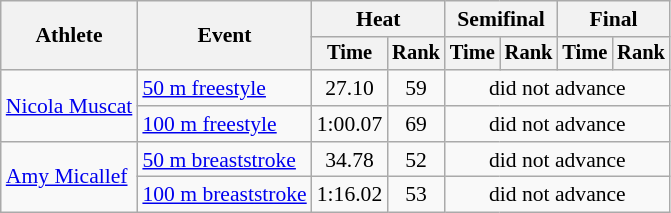<table class=wikitable style="font-size:90%">
<tr>
<th rowspan="2">Athlete</th>
<th rowspan="2">Event</th>
<th colspan="2">Heat</th>
<th colspan="2">Semifinal</th>
<th colspan="2">Final</th>
</tr>
<tr style="font-size:95%">
<th>Time</th>
<th>Rank</th>
<th>Time</th>
<th>Rank</th>
<th>Time</th>
<th>Rank</th>
</tr>
<tr align=center>
<td align=left rowspan=2><a href='#'>Nicola Muscat</a></td>
<td align=left><a href='#'>50 m freestyle</a></td>
<td>27.10</td>
<td>59</td>
<td colspan=4>did not advance</td>
</tr>
<tr align=center>
<td align=left><a href='#'>100 m freestyle</a></td>
<td>1:00.07</td>
<td>69</td>
<td colspan=4>did not advance</td>
</tr>
<tr align=center>
<td align=left rowspan=2><a href='#'>Amy Micallef</a></td>
<td align=left><a href='#'>50 m breaststroke</a></td>
<td>34.78</td>
<td>52</td>
<td colspan=4>did not advance</td>
</tr>
<tr align=center>
<td align=left><a href='#'>100 m breaststroke</a></td>
<td>1:16.02</td>
<td>53</td>
<td colspan=4>did not advance</td>
</tr>
</table>
